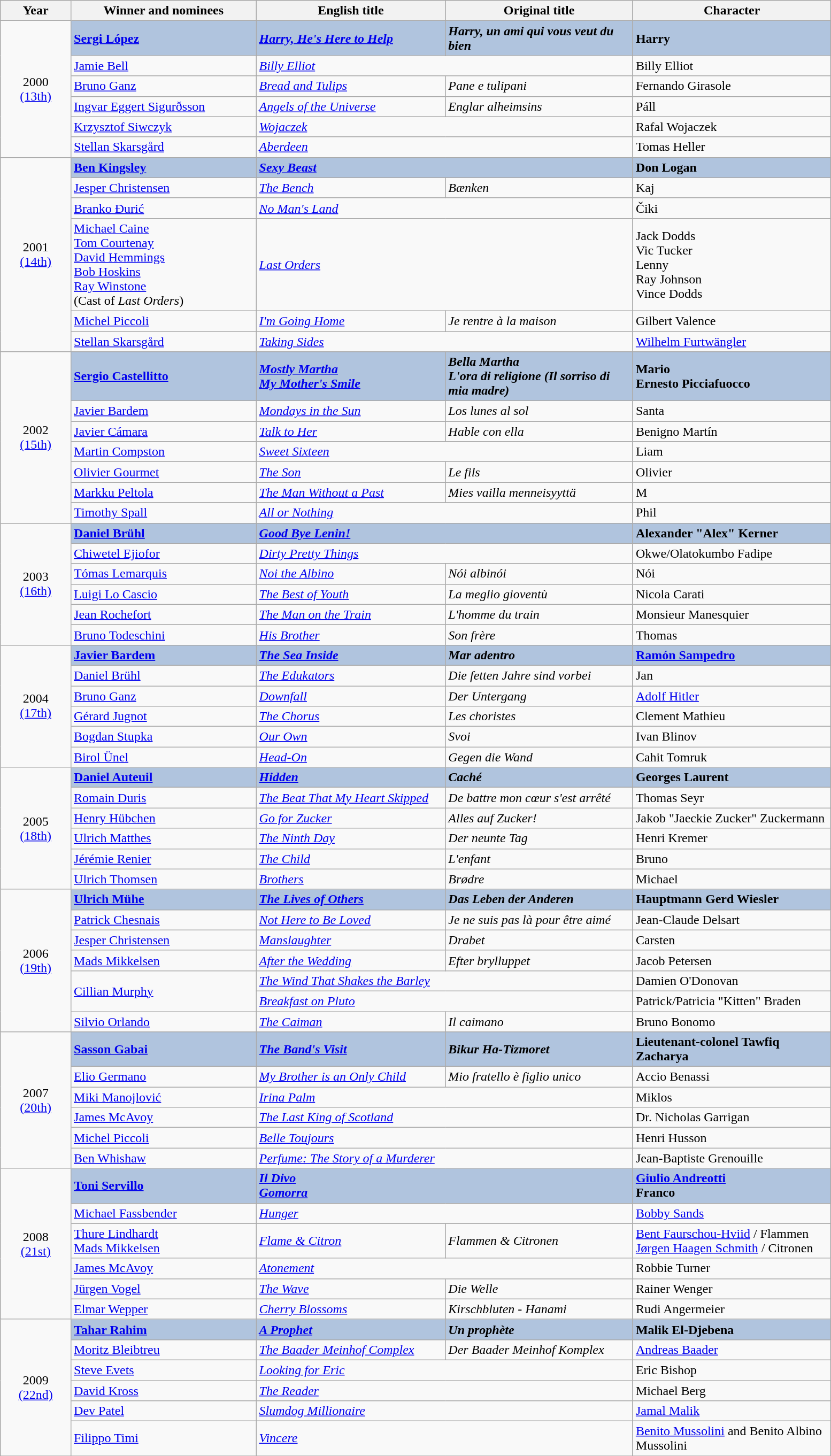<table class="wikitable" width="82%" cellpadding="5">
<tr>
<th width="100"><strong>Year</strong></th>
<th width="300"><strong>Winner and nominees</strong></th>
<th width="300"><strong>English title</strong></th>
<th width="300"><strong>Original title</strong></th>
<th width="300">Character</th>
</tr>
<tr>
<td rowspan="6" style="text-align:center;">2000<br><a href='#'>(13th)</a><br></td>
<td style="background:#B0C4DE;"><strong><a href='#'>Sergi López</a></strong></td>
<td style="background:#B0C4DE;"><strong><em><a href='#'>Harry, He's Here to Help</a></em></strong></td>
<td style="background:#B0C4DE;"><strong><em>Harry, un ami qui vous veut du bien</em></strong></td>
<td style="background:#B0C4DE;"><strong>Harry</strong></td>
</tr>
<tr>
<td><a href='#'>Jamie Bell</a></td>
<td colspan="2"><em><a href='#'>Billy Elliot</a></em></td>
<td>Billy Elliot</td>
</tr>
<tr>
<td><a href='#'>Bruno Ganz</a></td>
<td><em><a href='#'>Bread and Tulips</a></em></td>
<td><em>Pane e tulipani</em></td>
<td>Fernando Girasole</td>
</tr>
<tr>
<td><a href='#'>Ingvar Eggert Sigurðsson</a></td>
<td><em><a href='#'>Angels of the Universe</a></em></td>
<td><em>Englar alheimsins</em></td>
<td>Páll</td>
</tr>
<tr>
<td><a href='#'>Krzysztof Siwczyk</a></td>
<td colspan="2"><em><a href='#'>Wojaczek</a></em></td>
<td>Rafal Wojaczek</td>
</tr>
<tr>
<td><a href='#'>Stellan Skarsgård</a></td>
<td colspan="2"><em><a href='#'>Aberdeen</a></em></td>
<td>Tomas Heller</td>
</tr>
<tr>
<td rowspan="6" style="text-align:center;">2001<br><a href='#'>(14th)</a><br></td>
<td style="background:#B0C4DE;"><strong><a href='#'>Ben Kingsley</a></strong></td>
<td colspan="2" style="background:#B0C4DE;"><strong><em><a href='#'>Sexy Beast</a></em></strong></td>
<td style="background:#B0C4DE;"><strong>Don Logan</strong></td>
</tr>
<tr>
<td><a href='#'>Jesper Christensen</a></td>
<td><em><a href='#'>The Bench</a></em></td>
<td><em>Bænken</em></td>
<td>Kaj</td>
</tr>
<tr>
<td><a href='#'>Branko Đurić</a></td>
<td colspan="2"><em><a href='#'>No Man's Land</a></em></td>
<td>Čiki</td>
</tr>
<tr>
<td><a href='#'>Michael Caine</a><br> <a href='#'>Tom Courtenay</a><br> <a href='#'>David Hemmings</a><br> <a href='#'>Bob Hoskins</a><br> <a href='#'>Ray Winstone</a> <br>(Cast of <em>Last Orders</em>)</td>
<td colspan="2"><em><a href='#'>Last Orders</a></em></td>
<td>Jack Dodds<br>Vic Tucker <br>Lenny <br>Ray Johnson <br>Vince Dodds <br></td>
</tr>
<tr>
<td><a href='#'>Michel Piccoli</a></td>
<td><em><a href='#'>I'm Going Home</a></em></td>
<td><em>Je rentre à la maison</em></td>
<td>Gilbert Valence</td>
</tr>
<tr>
<td><a href='#'>Stellan Skarsgård</a></td>
<td colspan="2"><em><a href='#'>Taking Sides</a></em></td>
<td><a href='#'>Wilhelm Furtwängler</a></td>
</tr>
<tr>
<td rowspan="7" style="text-align:center;">2002<br><a href='#'>(15th)</a><br></td>
<td style="background:#B0C4DE;"><strong><a href='#'>Sergio Castellitto</a></strong></td>
<td style="background:#B0C4DE;"><strong><em><a href='#'>Mostly Martha</a><em><br></em><a href='#'>My Mother's Smile</a></em></strong></td>
<td style="background:#B0C4DE;"><strong><em>Bella Martha<em><br></em>L'ora di religione (Il sorriso di mia madre)</em></strong></td>
<td style="background:#B0C4DE;"><strong>Mario<br>Ernesto Picciafuocco</strong></td>
</tr>
<tr>
<td><a href='#'>Javier Bardem</a></td>
<td><em><a href='#'>Mondays in the Sun</a></em></td>
<td><em>Los lunes al sol</em></td>
<td>Santa</td>
</tr>
<tr>
<td><a href='#'>Javier Cámara</a></td>
<td><em><a href='#'>Talk to Her</a></em></td>
<td><em>Hable con ella</em></td>
<td>Benigno Martín</td>
</tr>
<tr>
<td><a href='#'>Martin Compston</a></td>
<td colspan="2"><em><a href='#'>Sweet Sixteen</a></em></td>
<td>Liam</td>
</tr>
<tr>
<td><a href='#'>Olivier Gourmet</a></td>
<td><em><a href='#'>The Son</a></em></td>
<td><em>Le fils</em></td>
<td>Olivier</td>
</tr>
<tr>
<td><a href='#'>Markku Peltola</a></td>
<td><em><a href='#'>The Man Without a Past</a></em></td>
<td><em>Mies vailla menneisyyttä</em></td>
<td>M</td>
</tr>
<tr>
<td><a href='#'>Timothy Spall</a></td>
<td colspan="2"><em><a href='#'>All or Nothing</a></em></td>
<td>Phil</td>
</tr>
<tr>
<td rowspan="6" style="text-align:center;">2003<br><a href='#'>(16th)</a><br></td>
<td style="background:#B0C4DE;"><strong><a href='#'>Daniel Brühl</a></strong></td>
<td colspan="2" style="background:#B0C4DE;"><strong><em><a href='#'>Good Bye Lenin!</a></em></strong></td>
<td style="background:#B0C4DE;"><strong>Alexander "Alex" Kerner</strong></td>
</tr>
<tr>
<td><a href='#'>Chiwetel Ejiofor</a></td>
<td colspan="2"><em><a href='#'>Dirty Pretty Things</a></em></td>
<td>Okwe/Olatokumbo Fadipe</td>
</tr>
<tr>
<td><a href='#'>Tómas Lemarquis</a></td>
<td><em><a href='#'>Noi the Albino</a></em></td>
<td><em>Nói albinói</em></td>
<td>Nói</td>
</tr>
<tr>
<td><a href='#'>Luigi Lo Cascio</a></td>
<td><em><a href='#'>The Best of Youth</a></em></td>
<td><em>La meglio gioventù</em></td>
<td>Nicola Carati</td>
</tr>
<tr>
<td><a href='#'>Jean Rochefort</a></td>
<td><em><a href='#'>The Man on the Train</a></em></td>
<td><em>L'homme du train</em></td>
<td>Monsieur Manesquier</td>
</tr>
<tr>
<td><a href='#'>Bruno Todeschini</a></td>
<td><em><a href='#'>His Brother</a></em></td>
<td><em>Son frère</em></td>
<td>Thomas</td>
</tr>
<tr>
<td rowspan="6" style="text-align:center;">2004<br><a href='#'>(17th)</a><br></td>
<td style="background:#B0C4DE;"><strong><a href='#'>Javier Bardem</a></strong></td>
<td style="background:#B0C4DE;"><strong><em><a href='#'>The Sea Inside</a></em></strong></td>
<td style="background:#B0C4DE;"><strong><em>Mar adentro</em></strong></td>
<td style="background:#B0C4DE;"><strong><a href='#'>Ramón Sampedro</a></strong></td>
</tr>
<tr>
<td><a href='#'>Daniel Brühl</a></td>
<td><em><a href='#'>The Edukators</a></em></td>
<td><em>Die fetten Jahre sind vorbei</em></td>
<td>Jan</td>
</tr>
<tr>
<td><a href='#'>Bruno Ganz</a></td>
<td><em><a href='#'>Downfall</a></em></td>
<td><em>Der Untergang</em></td>
<td><a href='#'>Adolf Hitler</a></td>
</tr>
<tr>
<td><a href='#'>Gérard Jugnot</a></td>
<td><em><a href='#'>The Chorus</a></em></td>
<td><em>Les choristes</em></td>
<td>Clement Mathieu</td>
</tr>
<tr>
<td><a href='#'>Bogdan Stupka</a></td>
<td><em><a href='#'>Our Own</a></em></td>
<td><em>Svoi</em></td>
<td>Ivan Blinov</td>
</tr>
<tr>
<td><a href='#'>Birol Ünel</a></td>
<td><em><a href='#'>Head-On</a></em></td>
<td><em>Gegen die Wand</em></td>
<td>Cahit Tomruk</td>
</tr>
<tr>
<td rowspan="6" style="text-align:center;">2005<br><a href='#'>(18th)</a><br></td>
<td style="background:#B0C4DE;"><strong><a href='#'>Daniel Auteuil</a></strong></td>
<td style="background:#B0C4DE;"><strong><em><a href='#'>Hidden</a></em></strong></td>
<td style="background:#B0C4DE;"><strong><em>Caché</em></strong></td>
<td style="background:#B0C4DE;"><strong>Georges Laurent</strong></td>
</tr>
<tr>
<td><a href='#'>Romain Duris</a></td>
<td><em><a href='#'>The Beat That My Heart Skipped</a></em></td>
<td><em>De battre mon cœur s'est arrêté</em></td>
<td>Thomas Seyr</td>
</tr>
<tr>
<td><a href='#'>Henry Hübchen</a></td>
<td><em><a href='#'>Go for Zucker</a></em></td>
<td><em>Alles auf Zucker!</em></td>
<td>Jakob "Jaeckie Zucker" Zuckermann</td>
</tr>
<tr>
<td><a href='#'>Ulrich Matthes</a></td>
<td><em><a href='#'>The Ninth Day</a></em></td>
<td><em>Der neunte Tag</em></td>
<td>Henri Kremer</td>
</tr>
<tr>
<td><a href='#'>Jérémie Renier</a></td>
<td><em><a href='#'>The Child</a></em></td>
<td><em>L'enfant</em></td>
<td>Bruno</td>
</tr>
<tr>
<td><a href='#'>Ulrich Thomsen</a></td>
<td><em><a href='#'>Brothers</a></em></td>
<td><em>Brødre</em></td>
<td>Michael</td>
</tr>
<tr>
<td rowspan="7" style="text-align:center;">2006<br><a href='#'>(19th)</a><br></td>
<td style="background:#B0C4DE;"><strong><a href='#'>Ulrich Mühe</a></strong></td>
<td style="background:#B0C4DE;"><strong><em><a href='#'>The Lives of Others</a></em></strong></td>
<td style="background:#B0C4DE;"><strong><em>Das Leben der Anderen</em></strong></td>
<td style="background:#B0C4DE;"><strong>Hauptmann Gerd Wiesler</strong></td>
</tr>
<tr>
<td><a href='#'>Patrick Chesnais</a></td>
<td><em><a href='#'>Not Here to Be Loved</a></em></td>
<td><em>Je ne suis pas là pour être aimé</em></td>
<td>Jean-Claude Delsart</td>
</tr>
<tr>
<td><a href='#'>Jesper Christensen</a></td>
<td><em><a href='#'>Manslaughter</a></em></td>
<td><em>Drabet</em></td>
<td>Carsten</td>
</tr>
<tr>
<td><a href='#'>Mads Mikkelsen</a></td>
<td><em><a href='#'>After the Wedding</a></em></td>
<td><em>Efter brylluppet</em></td>
<td>Jacob Petersen</td>
</tr>
<tr>
<td rowspan="2"><a href='#'>Cillian Murphy</a></td>
<td colspan="2"><em><a href='#'>The Wind That Shakes the Barley</a></em></td>
<td>Damien O'Donovan</td>
</tr>
<tr>
<td colspan="2"><em><a href='#'>Breakfast on Pluto</a></em></td>
<td>Patrick/Patricia "Kitten" Braden</td>
</tr>
<tr>
<td><a href='#'>Silvio Orlando</a></td>
<td><em><a href='#'>The Caiman</a></em></td>
<td><em>Il caimano</em></td>
<td>Bruno Bonomo</td>
</tr>
<tr>
<td rowspan="6" style="text-align:center;">2007<br><a href='#'>(20th)</a><br></td>
<td style="background:#B0C4DE;"><strong><a href='#'>Sasson Gabai</a></strong></td>
<td style="background:#B0C4DE;"><strong><em><a href='#'>The Band's Visit</a></em></strong></td>
<td style="background:#B0C4DE;"><strong><em>Bikur Ha-Tizmoret</em></strong></td>
<td style="background:#B0C4DE;"><strong>Lieutenant-colonel Tawfiq Zacharya</strong></td>
</tr>
<tr>
<td><a href='#'>Elio Germano</a></td>
<td><em><a href='#'>My Brother is an Only Child</a></em></td>
<td><em>Mio fratello è figlio unico</em></td>
<td>Accio Benassi</td>
</tr>
<tr>
<td><a href='#'>Miki Manojlović</a></td>
<td colspan="2"><em><a href='#'>Irina Palm</a></em></td>
<td>Miklos</td>
</tr>
<tr>
<td><a href='#'>James McAvoy</a></td>
<td colspan="2"><em><a href='#'>The Last King of Scotland</a></em></td>
<td>Dr. Nicholas Garrigan</td>
</tr>
<tr>
<td><a href='#'>Michel Piccoli</a></td>
<td colspan="2"><em><a href='#'>Belle Toujours</a></em></td>
<td>Henri Husson</td>
</tr>
<tr>
<td><a href='#'>Ben Whishaw</a></td>
<td colspan="2"><em><a href='#'>Perfume: The Story of a Murderer</a></em></td>
<td>Jean-Baptiste Grenouille</td>
</tr>
<tr>
<td rowspan="6" style="text-align:center;">2008<br><a href='#'>(21st)</a><br></td>
<td style="background:#B0C4DE;"><strong><a href='#'>Toni Servillo</a></strong></td>
<td colspan="2" style="background:#B0C4DE;"><strong><em><a href='#'>Il Divo</a><em><br></em><a href='#'>Gomorra</a></em></strong></td>
<td style="background:#B0C4DE;"><strong><a href='#'>Giulio Andreotti</a><br>Franco</strong></td>
</tr>
<tr>
<td><a href='#'>Michael Fassbender</a></td>
<td colspan="2"><em><a href='#'>Hunger</a></em></td>
<td><a href='#'>Bobby Sands</a></td>
</tr>
<tr>
<td><a href='#'>Thure Lindhardt</a><br>  <a href='#'>Mads Mikkelsen</a></td>
<td><em><a href='#'>Flame & Citron</a></em></td>
<td><em>Flammen & Citronen</em></td>
<td><a href='#'>Bent Faurschou-Hviid</a> / Flammen<br><a href='#'>Jørgen Haagen Schmith</a> / Citronen</td>
</tr>
<tr>
<td><a href='#'>James McAvoy</a></td>
<td colspan="2"><em><a href='#'>Atonement</a></em></td>
<td>Robbie Turner</td>
</tr>
<tr>
<td><a href='#'>Jürgen Vogel</a></td>
<td><em><a href='#'>The Wave</a></em></td>
<td><em>Die Welle</em></td>
<td>Rainer Wenger</td>
</tr>
<tr>
<td><a href='#'>Elmar Wepper</a></td>
<td><em><a href='#'>Cherry Blossoms</a></em></td>
<td><em>Kirschbluten - Hanami</em></td>
<td>Rudi Angermeier</td>
</tr>
<tr>
<td rowspan="6" style="text-align:center;">2009<br><a href='#'>(22nd)</a><br></td>
<td style="background:#B0C4DE;"><strong><a href='#'>Tahar Rahim</a></strong></td>
<td style="background:#B0C4DE;"><strong><em><a href='#'>A Prophet</a></em></strong></td>
<td style="background:#B0C4DE;"><strong><em>Un prophète</em></strong></td>
<td style="background:#B0C4DE;"><strong>Malik El-Djebena</strong></td>
</tr>
<tr>
<td><a href='#'>Moritz Bleibtreu</a></td>
<td><em><a href='#'>The Baader Meinhof Complex</a></em></td>
<td><em>Der Baader Meinhof Komplex</em></td>
<td><a href='#'>Andreas Baader</a></td>
</tr>
<tr>
<td><a href='#'>Steve Evets</a></td>
<td colspan="2"><em><a href='#'>Looking for Eric</a></em></td>
<td>Eric Bishop</td>
</tr>
<tr>
<td><a href='#'>David Kross</a></td>
<td colspan="2"><em><a href='#'>The Reader</a></em></td>
<td>Michael Berg</td>
</tr>
<tr>
<td><a href='#'>Dev Patel</a></td>
<td colspan="2"><em><a href='#'>Slumdog Millionaire</a></em></td>
<td><a href='#'>Jamal Malik</a></td>
</tr>
<tr>
<td><a href='#'>Filippo Timi</a></td>
<td colspan="2"><em><a href='#'>Vincere</a></em></td>
<td><a href='#'>Benito Mussolini</a> and Benito Albino Mussolini</td>
</tr>
<tr>
</tr>
</table>
